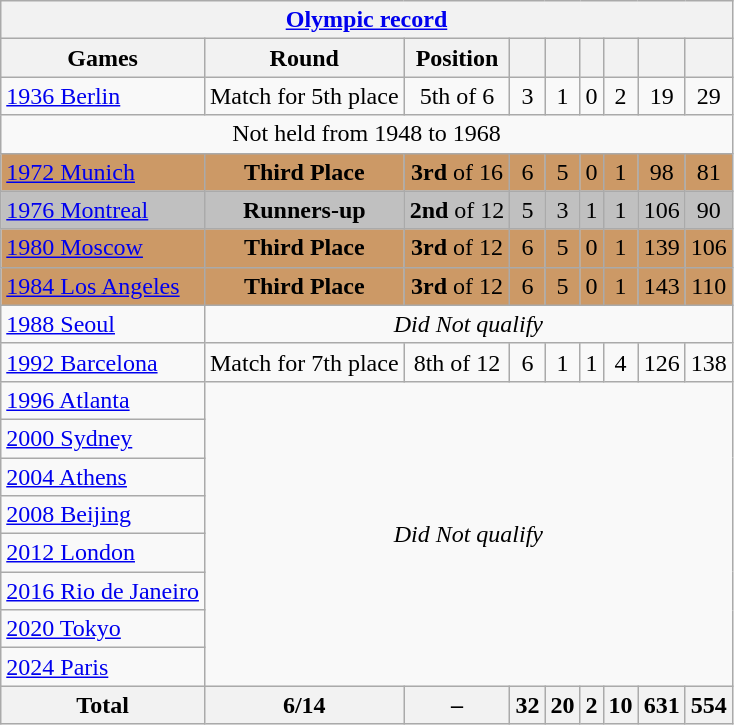<table class="wikitable" style="text-align:center; font-size:100%;">
<tr>
<th colspan=9><a href='#'>Olympic record</a></th>
</tr>
<tr>
<th>Games</th>
<th>Round</th>
<th>Position</th>
<th></th>
<th></th>
<th></th>
<th></th>
<th></th>
<th></th>
</tr>
<tr>
<td align=left> <a href='#'>1936 Berlin</a></td>
<td>Match for 5th place</td>
<td>5th of 6</td>
<td>3</td>
<td>1</td>
<td>0</td>
<td>2</td>
<td>19</td>
<td>29</td>
</tr>
<tr>
<td colspan=9><span>Not held from 1948 to 1968</span></td>
</tr>
<tr style="background:#cc9966;">
<td align=left> <a href='#'>1972 Munich</a></td>
<td><strong>Third Place</strong></td>
<td><strong>3rd</strong> of 16</td>
<td>6</td>
<td>5</td>
<td>0</td>
<td>1</td>
<td>98</td>
<td>81</td>
</tr>
<tr style="background:silver;">
<td align=left> <a href='#'>1976 Montreal</a></td>
<td><strong>Runners-up</strong></td>
<td><strong>2nd</strong> of 12</td>
<td>5</td>
<td>3</td>
<td>1</td>
<td>1</td>
<td>106</td>
<td>90</td>
</tr>
<tr style="background:#cc9966;">
<td align=left> <a href='#'>1980 Moscow</a></td>
<td><strong>Third Place</strong></td>
<td><strong>3rd</strong> of 12</td>
<td>6</td>
<td>5</td>
<td>0</td>
<td>1</td>
<td>139</td>
<td>106</td>
</tr>
<tr style="background:#cc9966;">
<td align=left> <a href='#'>1984 Los Angeles</a></td>
<td><strong>Third Place</strong></td>
<td><strong>3rd</strong> of 12</td>
<td>6</td>
<td>5</td>
<td>0</td>
<td>1</td>
<td>143</td>
<td>110</td>
</tr>
<tr>
<td align=left> <a href='#'>1988 Seoul</a></td>
<td colspan=8><em>Did Not qualify</em></td>
</tr>
<tr>
<td align=left> <a href='#'>1992 Barcelona</a></td>
<td>Match for 7th place</td>
<td>8th of 12</td>
<td>6</td>
<td>1</td>
<td>1</td>
<td>4</td>
<td>126</td>
<td>138</td>
</tr>
<tr>
<td align=left> <a href='#'>1996 Atlanta</a></td>
<td rowspan=8 colspan=8><em>Did Not qualify</em></td>
</tr>
<tr>
<td align=left> <a href='#'>2000 Sydney</a></td>
</tr>
<tr>
<td align=left> <a href='#'>2004 Athens</a></td>
</tr>
<tr>
<td align=left> <a href='#'>2008 Beijing</a></td>
</tr>
<tr>
<td align=left> <a href='#'>2012 London</a></td>
</tr>
<tr>
<td align=left> <a href='#'>2016 Rio de Janeiro</a></td>
</tr>
<tr>
<td align=left> <a href='#'>2020 Tokyo</a></td>
</tr>
<tr>
<td align=left> <a href='#'>2024 Paris</a></td>
</tr>
<tr>
<th>Total</th>
<th>6/14</th>
<th>–</th>
<th>32</th>
<th>20</th>
<th>2</th>
<th>10</th>
<th>631</th>
<th>554</th>
</tr>
</table>
